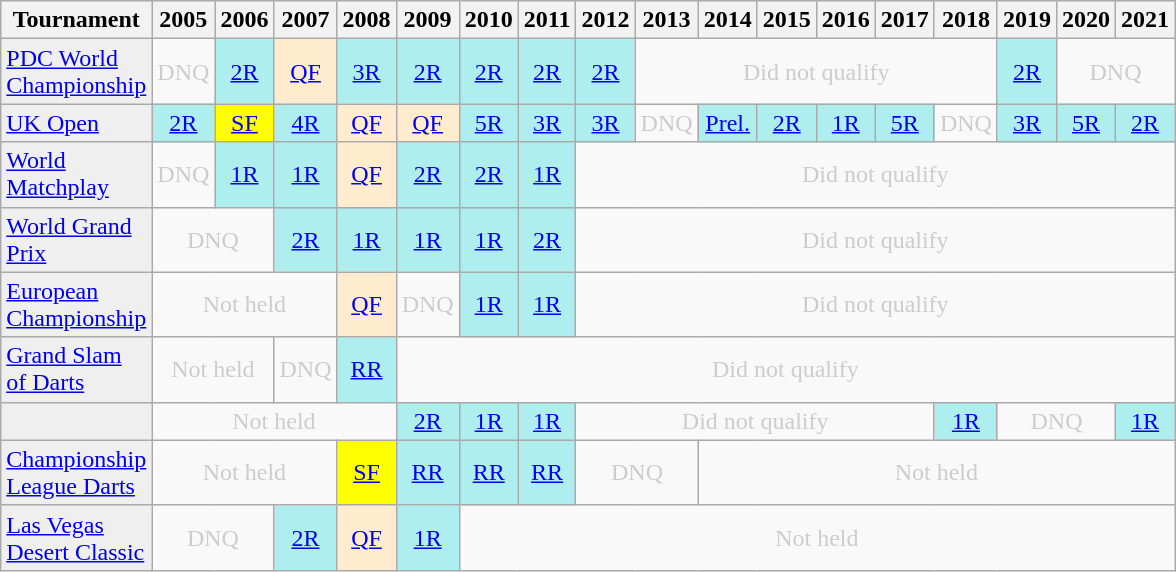<table class="wikitable" style="width:50%; margin:0">
<tr>
<th>Tournament</th>
<th>2005</th>
<th>2006</th>
<th>2007</th>
<th>2008</th>
<th>2009</th>
<th>2010</th>
<th>2011</th>
<th>2012</th>
<th>2013</th>
<th>2014</th>
<th>2015</th>
<th>2016</th>
<th>2017</th>
<th>2018</th>
<th>2019</th>
<th>2020</th>
<th>2021</th>
</tr>
<tr>
<td style="background:#efefef;"><a href='#'>PDC World Championship</a></td>
<td style="text-align:center; color:#ccc;">DNQ</td>
<td style="text-align:center; background:#afeeee;"><a href='#'>2R</a></td>
<td style="text-align:center; background:#ffebcd;"><a href='#'>QF</a></td>
<td style="text-align:center; background:#afeeee;"><a href='#'>3R</a></td>
<td style="text-align:center; background:#afeeee;"><a href='#'>2R</a></td>
<td style="text-align:center; background:#afeeee;"><a href='#'>2R</a></td>
<td style="text-align:center; background:#afeeee;"><a href='#'>2R</a></td>
<td style="text-align:center; background:#afeeee;"><a href='#'>2R</a></td>
<td colspan="6" style="text-align:center; color:#ccc;">Did not qualify</td>
<td style="text-align:center; background:#afeeee;"><a href='#'>2R</a></td>
<td colspan="2" style="text-align:center; color:#ccc;">DNQ</td>
</tr>
<tr>
<td style="background:#efefef;"><a href='#'>UK Open</a></td>
<td style="text-align:center; background:#afeeee;"><a href='#'>2R</a></td>
<td style="text-align:center; background:yellow;"><a href='#'>SF</a></td>
<td style="text-align:center; background:#afeeee;"><a href='#'>4R</a></td>
<td style="text-align:center; background:#ffebcd;"><a href='#'>QF</a></td>
<td style="text-align:center; background:#ffebcd;"><a href='#'>QF</a></td>
<td style="text-align:center; background:#afeeee;"><a href='#'>5R</a></td>
<td style="text-align:center; background:#afeeee;"><a href='#'>3R</a></td>
<td style="text-align:center; background:#afeeee;"><a href='#'>3R</a></td>
<td style="text-align:center; color:#ccc;">DNQ</td>
<td style="text-align:center; background:#afeeee;"><a href='#'>Prel.</a></td>
<td style="text-align:center; background:#afeeee;"><a href='#'>2R</a></td>
<td style="text-align:center; background:#afeeee;"><a href='#'>1R</a></td>
<td style="text-align:center; background:#afeeee;"><a href='#'>5R</a></td>
<td style="text-align:center; color:#ccc;">DNQ</td>
<td style="text-align:center; background:#afeeee;"><a href='#'>3R</a></td>
<td style="text-align:center; background:#afeeee;"><a href='#'>5R</a></td>
<td style="text-align:center; background:#afeeee;"><a href='#'>2R</a></td>
</tr>
<tr>
<td style="background:#efefef;"><a href='#'>World Matchplay</a></td>
<td style="text-align:center; color:#ccc;">DNQ</td>
<td style="text-align:center; background:#afeeee;"><a href='#'>1R</a></td>
<td style="text-align:center; background:#afeeee;"><a href='#'>1R</a></td>
<td style="text-align:center; background:#ffebcd;"><a href='#'>QF</a></td>
<td style="text-align:center; background:#afeeee;"><a href='#'>2R</a></td>
<td style="text-align:center; background:#afeeee;"><a href='#'>2R</a></td>
<td style="text-align:center; background:#afeeee;"><a href='#'>1R</a></td>
<td colspan="10" style="text-align:center; color:#ccc;">Did not qualify</td>
</tr>
<tr>
<td style="background:#efefef;"><a href='#'>World Grand Prix</a></td>
<td colspan="2" style="text-align:center; color:#ccc;">DNQ</td>
<td style="text-align:center; background:#afeeee;"><a href='#'>2R</a></td>
<td style="text-align:center; background:#afeeee;"><a href='#'>1R</a></td>
<td style="text-align:center; background:#afeeee;"><a href='#'>1R</a></td>
<td style="text-align:center; background:#afeeee;"><a href='#'>1R</a></td>
<td style="text-align:center; background:#afeeee;"><a href='#'>2R</a></td>
<td colspan="10" style="text-align:center; color:#ccc;">Did not qualify</td>
</tr>
<tr>
<td style="background:#efefef;"><a href='#'>European Championship</a></td>
<td colspan="3" style="text-align:center; color:#ccc;">Not held</td>
<td style="text-align:center; background:#ffebcd;"><a href='#'>QF</a></td>
<td style="text-align:center; color:#ccc;">DNQ</td>
<td style="text-align:center; background:#afeeee;"><a href='#'>1R</a></td>
<td style="text-align:center; background:#afeeee;"><a href='#'>1R</a></td>
<td colspan="10" style="text-align:center; color:#ccc;">Did not qualify</td>
</tr>
<tr>
<td style="background:#efefef;"><a href='#'>Grand Slam of Darts</a></td>
<td colspan="2" style="text-align:center; color:#ccc;">Not held</td>
<td style="text-align:center; color:#ccc;">DNQ</td>
<td style="text-align:center; background:#afeeee;"><a href='#'>RR</a></td>
<td colspan="13" style="text-align:center; color:#ccc;">Did not qualify</td>
</tr>
<tr>
<td style="background:#efefef;"></td>
<td colspan="4" style="text-align:center; color:#ccc;">Not held</td>
<td style="text-align:center; background:#afeeee;"><a href='#'>2R</a></td>
<td style="text-align:center; background:#afeeee;"><a href='#'>1R</a></td>
<td style="text-align:center; background:#afeeee;"><a href='#'>1R</a></td>
<td colspan="6" style="text-align:center; color:#ccc;">Did not qualify</td>
<td style="text-align:center; background:#afeeee;"><a href='#'>1R</a></td>
<td colspan="2" style="text-align:center; color:#ccc;">DNQ</td>
<td style="text-align:center; background:#afeeee;"><a href='#'>1R</a></td>
</tr>
<tr>
<td style="background:#efefef;"><a href='#'>Championship League Darts</a></td>
<td colspan="3" style="text-align:center; color:#ccc;">Not held</td>
<td style="text-align:center; background:yellow;"><a href='#'>SF</a></td>
<td style="text-align:center; background:#afeeee;"><a href='#'>RR</a></td>
<td style="text-align:center; background:#afeeee;"><a href='#'>RR</a></td>
<td style="text-align:center; background:#afeeee;"><a href='#'>RR</a></td>
<td colspan="2" style="text-align:center; color:#ccc;">DNQ</td>
<td colspan="8" style="text-align:center; color:#ccc;">Not held</td>
</tr>
<tr>
<td style="background:#efefef;"><a href='#'>Las Vegas Desert Classic</a></td>
<td colspan="2" style="text-align:center; color:#ccc;">DNQ</td>
<td style="text-align:center; background:#afeeee;"><a href='#'>2R</a></td>
<td style="text-align:center; background:#ffebcd;"><a href='#'>QF</a></td>
<td style="text-align:center; background:#afeeee;"><a href='#'>1R</a></td>
<td colspan="12" style="text-align:center; color:#ccc;">Not held</td>
</tr>
</table>
